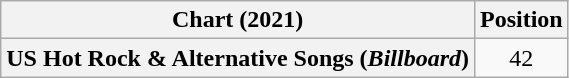<table class="wikitable plainrowheaders" style="text-align:center">
<tr>
<th scope="col">Chart (2021)</th>
<th scope="col">Position</th>
</tr>
<tr>
<th scope="row">US Hot Rock & Alternative Songs (<em>Billboard</em>)</th>
<td>42</td>
</tr>
</table>
